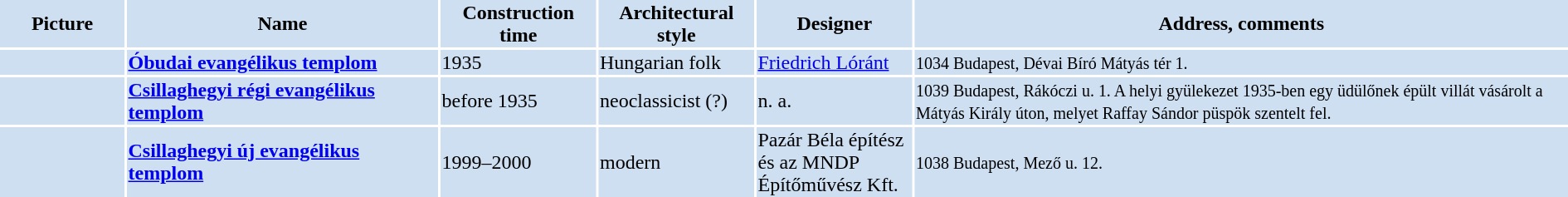<table width="100%">
<tr>
<th bgcolor="#CEDFF2" width="8%">Picture</th>
<th bgcolor="#CEDFF2" width="20%">Name</th>
<th bgcolor="#CEDFF2" width="10%">Construction time</th>
<th bgcolor="#CEDFF2" width="10%">Architectural style</th>
<th bgcolor="#CEDFF2" width="10%">Designer</th>
<th bgcolor="#CEDFF2" width="42%">Address, comments</th>
</tr>
<tr>
<td bgcolor="#CEDFF2"></td>
<td bgcolor="#CEDFF2"><strong><a href='#'>Óbudai evangélikus templom</a></strong></td>
<td bgcolor="#CEDFF2">1935</td>
<td bgcolor="#CEDFF2">Hungarian folk</td>
<td bgcolor="#CEDFF2"><a href='#'>Friedrich Lóránt</a></td>
<td bgcolor="#CEDFF2"><small>1034 Budapest, Dévai Bíró Mátyás tér 1.</small></td>
</tr>
<tr>
<td bgcolor="#CEDFF2"></td>
<td bgcolor="#CEDFF2"><strong><a href='#'>Csillaghegyi régi evangélikus templom</a></strong></td>
<td bgcolor="#CEDFF2">before 1935</td>
<td bgcolor="#CEDFF2">neoclassicist (?)</td>
<td bgcolor="#CEDFF2">n. a.</td>
<td bgcolor="#CEDFF2"><small>1039 Budapest, Rákóczi u. 1. A helyi gyülekezet 1935-ben egy üdülőnek épült villát vásárolt a Mátyás Király úton, melyet Raffay Sándor püspök szentelt fel.</small></td>
</tr>
<tr>
<td bgcolor="#CEDFF2"></td>
<td bgcolor="#CEDFF2"><strong><a href='#'>Csillaghegyi új evangélikus templom</a></strong></td>
<td bgcolor="#CEDFF2">1999–2000</td>
<td bgcolor="#CEDFF2">modern</td>
<td bgcolor="#CEDFF2">Pazár Béla építész és az MNDP Építőművész Kft.</td>
<td bgcolor="#CEDFF2"><small>1038 Budapest, Mező u. 12. </small></td>
</tr>
</table>
